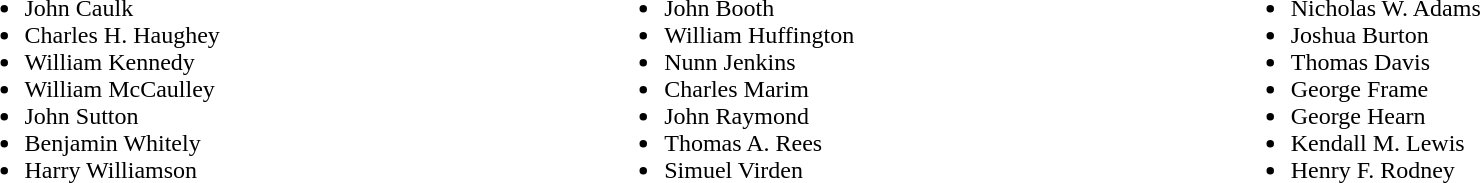<table width=100%>
<tr valign=top>
<td><br><ul><li>John Caulk</li><li>Charles H. Haughey</li><li>William Kennedy</li><li>William McCaulley</li><li>John Sutton</li><li>Benjamin Whitely</li><li>Harry Williamson</li></ul></td>
<td><br><ul><li>John Booth</li><li>William Huffington</li><li>Nunn Jenkins</li><li>Charles Marim</li><li>John Raymond</li><li>Thomas A. Rees</li><li>Simuel Virden</li></ul></td>
<td><br><ul><li>Nicholas W. Adams</li><li>Joshua Burton</li><li>Thomas Davis</li><li>George Frame</li><li>George Hearn</li><li>Kendall M. Lewis</li><li>Henry F. Rodney</li></ul></td>
</tr>
</table>
